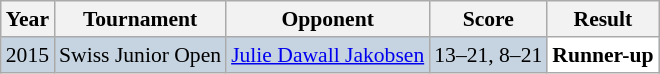<table class="sortable wikitable" style="font-size: 90%;">
<tr>
<th>Year</th>
<th>Tournament</th>
<th>Opponent</th>
<th>Score</th>
<th>Result</th>
</tr>
<tr style="background:#C6D4E1">
<td align="center">2015</td>
<td align="left">Swiss Junior Open</td>
<td align="left"> <a href='#'>Julie Dawall Jakobsen</a></td>
<td align="left">13–21, 8–21</td>
<td style="text-align:left; background:white"> <strong>Runner-up</strong></td>
</tr>
</table>
